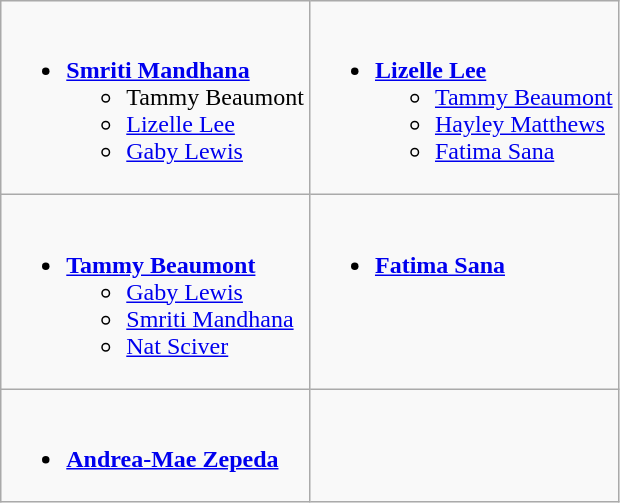<table class=wikitable>
<tr>
<td valign="top" width="50%"><br><ul><li><strong> <a href='#'>Smriti Mandhana</a></strong><ul><li> Tammy Beaumont</li><li> <a href='#'>Lizelle Lee</a></li><li> <a href='#'>Gaby Lewis</a></li></ul></li></ul></td>
<td valign="top" width="50%"><br><ul><li><strong> <a href='#'>Lizelle Lee</a></strong><ul><li> <a href='#'>Tammy Beaumont</a></li><li> <a href='#'>Hayley Matthews</a></li><li> <a href='#'>Fatima Sana</a></li></ul></li></ul></td>
</tr>
<tr>
<td valign="top" width="50%"><br><ul><li><strong> <a href='#'>Tammy Beaumont</a></strong><ul><li> <a href='#'>Gaby Lewis</a></li><li> <a href='#'>Smriti Mandhana</a></li><li> <a href='#'>Nat Sciver</a></li></ul></li></ul></td>
<td valign="top" width="50%"><br><ul><li><strong> <a href='#'>Fatima Sana</a></strong></li></ul></td>
</tr>
<tr>
<td valign="top" width="50%"><br><ul><li><strong> <a href='#'>Andrea-Mae Zepeda</a></strong></li></ul></td>
</tr>
</table>
